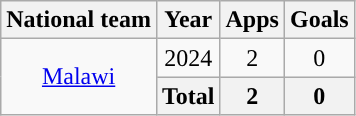<table class=wikitable style=text-align:center>
<tr>
<th>National team</th>
<th>Year</th>
<th>Apps</th>
<th>Goals</th>
</tr>
<tr>
<td rowspan="2"><a href='#'>Malawi</a></td>
<td>2024</td>
<td>2</td>
<td>0</td>
</tr>
<tr>
<th colspan="1">Total</th>
<th>2</th>
<th>0</th>
</tr>
</table>
